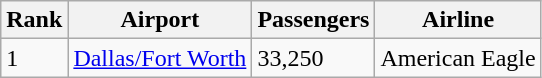<table class="wikitable">
<tr>
<th>Rank</th>
<th>Airport</th>
<th>Passengers</th>
<th>Airline</th>
</tr>
<tr>
<td>1</td>
<td><a href='#'>Dallas/Fort Worth</a></td>
<td>33,250</td>
<td>American Eagle</td>
</tr>
</table>
